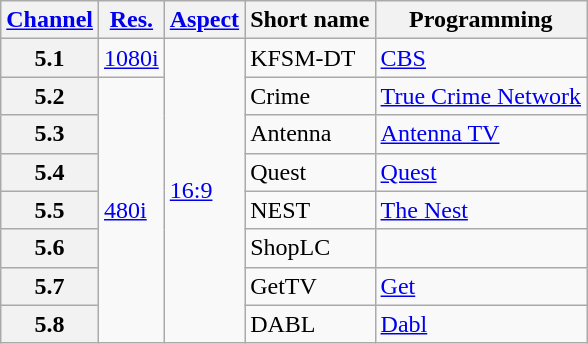<table class="wikitable">
<tr>
<th scope = "col"><a href='#'>Channel</a></th>
<th scope = "col"><a href='#'>Res.</a></th>
<th scope = "col"><a href='#'>Aspect</a></th>
<th scope = "col">Short name</th>
<th scope = "col">Programming</th>
</tr>
<tr>
<th scope = "row">5.1</th>
<td><a href='#'>1080i</a></td>
<td rowspan=8><a href='#'>16:9</a></td>
<td>KFSM-DT</td>
<td><a href='#'>CBS</a></td>
</tr>
<tr>
<th scope = "row">5.2</th>
<td rowspan=7><a href='#'>480i</a></td>
<td>Crime</td>
<td><a href='#'>True Crime Network</a></td>
</tr>
<tr>
<th scope = "row">5.3</th>
<td>Antenna</td>
<td><a href='#'>Antenna TV</a></td>
</tr>
<tr>
<th scope = "row">5.4</th>
<td>Quest</td>
<td><a href='#'>Quest</a></td>
</tr>
<tr>
<th scope = "row">5.5</th>
<td>NEST</td>
<td><a href='#'>The Nest</a></td>
</tr>
<tr>
<th scope = "row">5.6</th>
<td>ShopLC</td>
<td></td>
</tr>
<tr>
<th scope = "row">5.7</th>
<td>GetTV</td>
<td><a href='#'>Get</a></td>
</tr>
<tr>
<th scope = "row">5.8</th>
<td>DABL</td>
<td><a href='#'>Dabl</a></td>
</tr>
</table>
